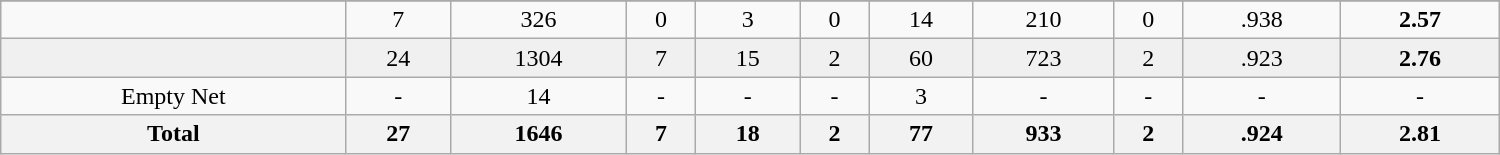<table class="wikitable sortable" width ="1000">
<tr align="center">
</tr>
<tr align="center" bgcolor="">
<td></td>
<td>7</td>
<td>326</td>
<td>0</td>
<td>3</td>
<td>0</td>
<td>14</td>
<td>210</td>
<td>0</td>
<td>.938</td>
<td><strong>2.57</strong></td>
</tr>
<tr align="center" bgcolor="f0f0f0">
<td></td>
<td>24</td>
<td>1304</td>
<td>7</td>
<td>15</td>
<td>2</td>
<td>60</td>
<td>723</td>
<td>2</td>
<td>.923</td>
<td><strong>2.76</strong></td>
</tr>
<tr align="center" bgcolor="">
<td>Empty Net</td>
<td>-</td>
<td>14</td>
<td>-</td>
<td>-</td>
<td>-</td>
<td>3</td>
<td>-</td>
<td>-</td>
<td>-</td>
<td>-</td>
</tr>
<tr>
<th>Total</th>
<th>27</th>
<th>1646</th>
<th>7</th>
<th>18</th>
<th>2</th>
<th>77</th>
<th>933</th>
<th>2</th>
<th>.924</th>
<th>2.81</th>
</tr>
</table>
